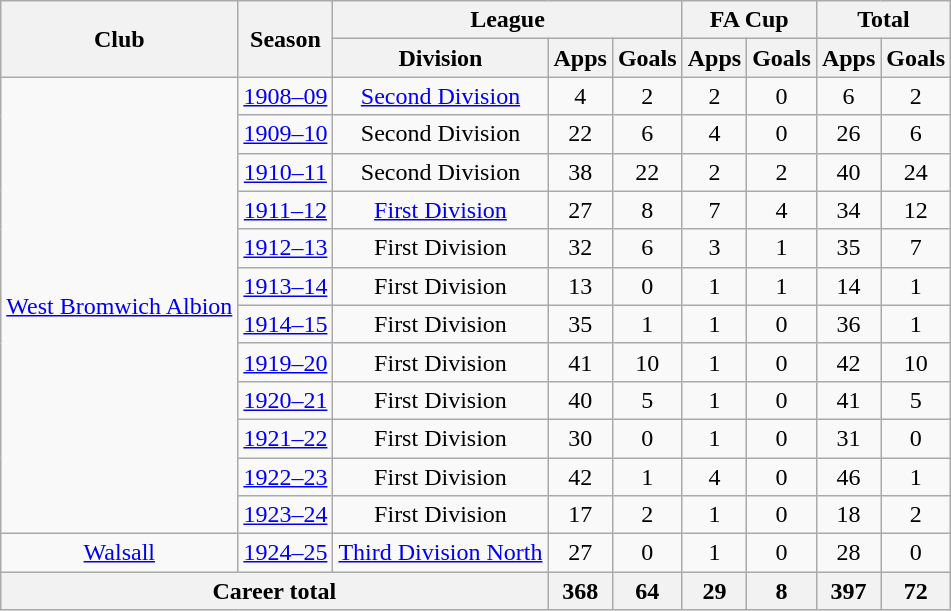<table class="wikitable" style="text-align: center;">
<tr>
<th rowspan=2>Club</th>
<th rowspan=2>Season</th>
<th colspan=3>League</th>
<th colspan=2>FA Cup</th>
<th colspan=2>Total</th>
</tr>
<tr>
<th>Division</th>
<th>Apps</th>
<th>Goals</th>
<th>Apps</th>
<th>Goals</th>
<th>Apps</th>
<th>Goals</th>
</tr>
<tr>
<td rowspan=12><a href='#'>West Bromwich Albion</a></td>
<td><a href='#'>1908–09</a></td>
<td><a href='#'>Second Division</a></td>
<td>4</td>
<td>2</td>
<td>2</td>
<td>0</td>
<td>6</td>
<td>2</td>
</tr>
<tr>
<td><a href='#'>1909–10</a></td>
<td>Second Division</td>
<td>22</td>
<td>6</td>
<td>4</td>
<td>0</td>
<td>26</td>
<td>6</td>
</tr>
<tr>
<td><a href='#'>1910–11</a></td>
<td>Second Division</td>
<td>38</td>
<td>22</td>
<td>2</td>
<td>2</td>
<td>40</td>
<td>24</td>
</tr>
<tr>
<td><a href='#'>1911–12</a></td>
<td><a href='#'>First Division</a></td>
<td>27</td>
<td>8</td>
<td>7</td>
<td>4</td>
<td>34</td>
<td>12</td>
</tr>
<tr>
<td><a href='#'>1912–13</a></td>
<td>First Division</td>
<td>32</td>
<td>6</td>
<td>3</td>
<td>1</td>
<td>35</td>
<td>7</td>
</tr>
<tr>
<td><a href='#'>1913–14</a></td>
<td>First Division</td>
<td>13</td>
<td>0</td>
<td>1</td>
<td>1</td>
<td>14</td>
<td>1</td>
</tr>
<tr>
<td><a href='#'>1914–15</a></td>
<td>First Division</td>
<td>35</td>
<td>1</td>
<td>1</td>
<td>0</td>
<td>36</td>
<td>1</td>
</tr>
<tr>
<td><a href='#'>1919–20</a></td>
<td>First Division</td>
<td>41</td>
<td>10</td>
<td>1</td>
<td>0</td>
<td>42</td>
<td>10</td>
</tr>
<tr>
<td><a href='#'>1920–21</a></td>
<td>First Division</td>
<td>40</td>
<td>5</td>
<td>1</td>
<td>0</td>
<td>41</td>
<td>5</td>
</tr>
<tr>
<td><a href='#'>1921–22</a></td>
<td>First Division</td>
<td>30</td>
<td>0</td>
<td>1</td>
<td>0</td>
<td>31</td>
<td>0</td>
</tr>
<tr>
<td><a href='#'>1922–23</a></td>
<td>First Division</td>
<td>42</td>
<td>1</td>
<td>4</td>
<td>0</td>
<td>46</td>
<td>1</td>
</tr>
<tr>
<td><a href='#'>1923–24</a></td>
<td>First Division</td>
<td>17</td>
<td>2</td>
<td>1</td>
<td>0</td>
<td>18</td>
<td>2</td>
</tr>
<tr>
<td><a href='#'>Walsall</a></td>
<td><a href='#'>1924–25</a></td>
<td><a href='#'>Third Division North</a></td>
<td>27</td>
<td>0</td>
<td>1</td>
<td>0</td>
<td>28</td>
<td>0</td>
</tr>
<tr>
<th colspan=3>Career total</th>
<th>368</th>
<th>64</th>
<th>29</th>
<th>8</th>
<th>397</th>
<th>72</th>
</tr>
</table>
